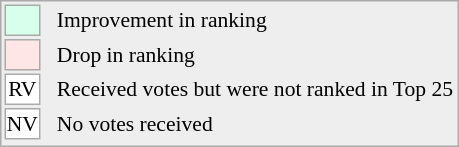<table align="right" style="font-size:90%; border:1px solid #aaaaaa; white-space:nowrap; background:#eeeeee;">
<tr>
<td style="background:#d8ffeb; width:20px; border:1px solid #aaaaaa;"> </td>
<td rowspan="5"> </td>
<td>Improvement in ranking</td>
</tr>
<tr>
<td style="background:#ffe6e6; width:20px; border:1px solid #aaaaaa;"> </td>
<td>Drop in ranking</td>
</tr>
<tr>
<td align="center" style="width:20px; border:1px solid #aaaaaa; background:white;">RV</td>
<td>Received votes but were not ranked in Top 25</td>
</tr>
<tr>
<td align="center" style="width:20px; border:1px solid #aaaaaa; background:white;">NV</td>
<td>No votes received</td>
</tr>
<tr>
</tr>
</table>
